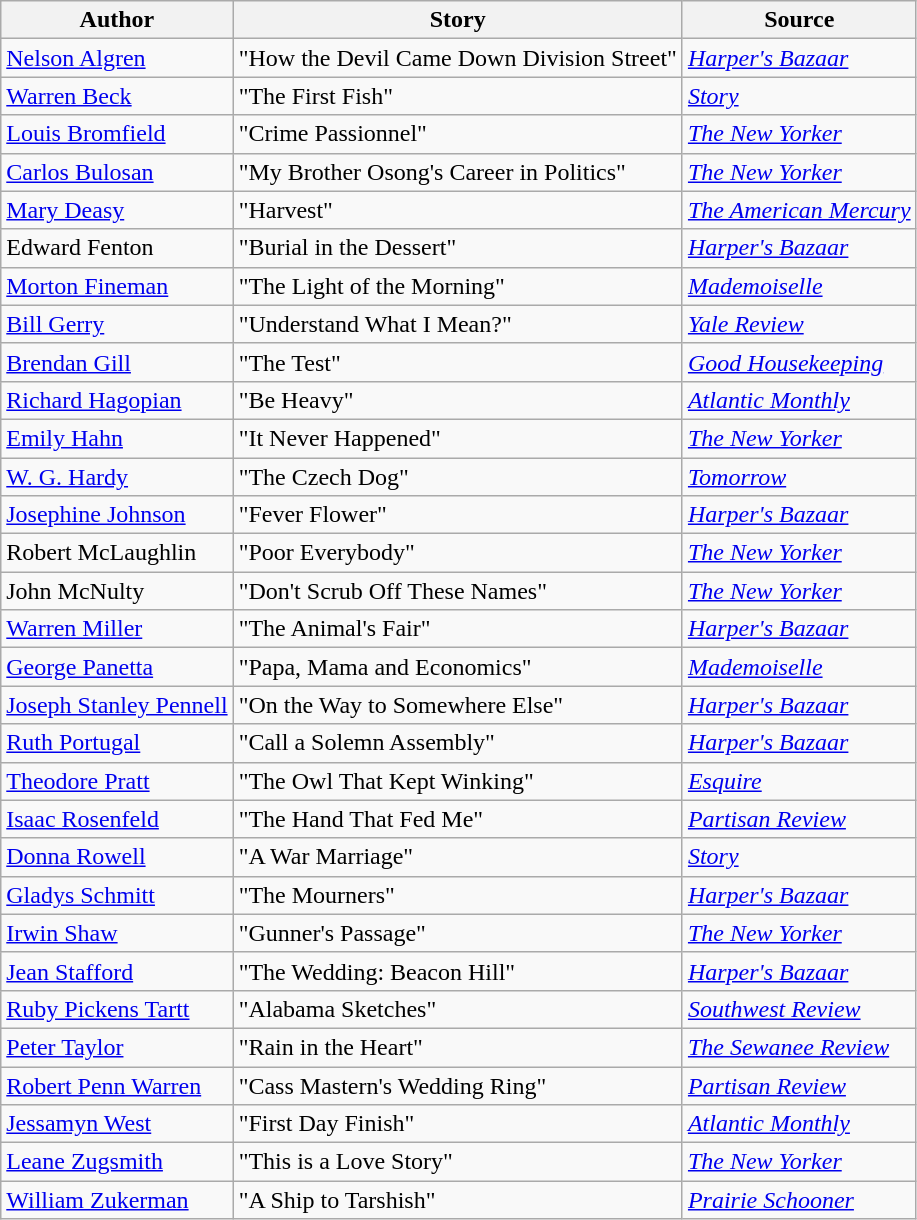<table class="wikitable">
<tr>
<th>Author</th>
<th>Story</th>
<th>Source</th>
</tr>
<tr>
<td><a href='#'>Nelson Algren</a></td>
<td>"How the Devil Came Down Division Street"</td>
<td><em><a href='#'>Harper's Bazaar</a></em></td>
</tr>
<tr>
<td><a href='#'>Warren Beck</a></td>
<td>"The First Fish"</td>
<td><a href='#'><em>Story</em></a></td>
</tr>
<tr>
<td><a href='#'>Louis Bromfield</a></td>
<td>"Crime Passionnel"</td>
<td><em><a href='#'>The New Yorker</a></em></td>
</tr>
<tr>
<td><a href='#'>Carlos Bulosan</a></td>
<td>"My Brother Osong's Career in Politics"</td>
<td><em><a href='#'>The New Yorker</a></em></td>
</tr>
<tr>
<td><a href='#'>Mary Deasy</a></td>
<td>"Harvest"</td>
<td><em><a href='#'>The American Mercury</a></em></td>
</tr>
<tr>
<td>Edward Fenton</td>
<td>"Burial in the Dessert"</td>
<td><em><a href='#'>Harper's Bazaar</a></em></td>
</tr>
<tr>
<td><a href='#'>Morton Fineman</a></td>
<td>"The Light of the Morning"</td>
<td><a href='#'><em>Mademoiselle</em></a></td>
</tr>
<tr>
<td><a href='#'>Bill Gerry</a></td>
<td>"Understand What I Mean?"</td>
<td><em><a href='#'>Yale Review</a></em></td>
</tr>
<tr>
<td><a href='#'>Brendan Gill</a></td>
<td>"The Test"</td>
<td><em><a href='#'>Good Housekeeping</a></em></td>
</tr>
<tr>
<td><a href='#'>Richard Hagopian</a></td>
<td>"Be Heavy"</td>
<td><em><a href='#'>Atlantic Monthly</a></em></td>
</tr>
<tr>
<td><a href='#'>Emily Hahn</a></td>
<td>"It Never Happened"</td>
<td><em><a href='#'>The New Yorker</a></em></td>
</tr>
<tr>
<td><a href='#'>W. G. Hardy</a></td>
<td>"The Czech Dog"</td>
<td><em><a href='#'>Tomorrow</a></em></td>
</tr>
<tr>
<td><a href='#'>Josephine Johnson</a></td>
<td>"Fever Flower"</td>
<td><em><a href='#'>Harper's Bazaar</a></em></td>
</tr>
<tr>
<td>Robert McLaughlin</td>
<td>"Poor Everybody"</td>
<td><em><a href='#'>The New Yorker</a></em></td>
</tr>
<tr>
<td>John McNulty</td>
<td>"Don't Scrub Off These Names"</td>
<td><em><a href='#'>The New Yorker</a></em></td>
</tr>
<tr>
<td><a href='#'>Warren Miller</a></td>
<td>"The Animal's Fair"</td>
<td><em><a href='#'>Harper's Bazaar</a></em></td>
</tr>
<tr>
<td><a href='#'>George Panetta</a></td>
<td>"Papa, Mama and Economics"</td>
<td><a href='#'><em>Mademoiselle</em></a></td>
</tr>
<tr>
<td><a href='#'>Joseph Stanley Pennell</a></td>
<td>"On the Way to Somewhere Else"</td>
<td><em><a href='#'>Harper's Bazaar</a></em></td>
</tr>
<tr>
<td><a href='#'>Ruth Portugal</a></td>
<td>"Call a Solemn Assembly"</td>
<td><em><a href='#'>Harper's Bazaar</a></em></td>
</tr>
<tr>
<td><a href='#'>Theodore Pratt</a></td>
<td>"The Owl That Kept Winking"</td>
<td><a href='#'><em>Esquire</em></a></td>
</tr>
<tr>
<td><a href='#'>Isaac Rosenfeld</a></td>
<td>"The Hand That Fed Me"</td>
<td><em><a href='#'>Partisan Review</a></em></td>
</tr>
<tr>
<td><a href='#'>Donna Rowell</a></td>
<td>"A War Marriage"</td>
<td><a href='#'><em>Story</em></a></td>
</tr>
<tr>
<td><a href='#'>Gladys Schmitt</a></td>
<td>"The Mourners"</td>
<td><em><a href='#'>Harper's Bazaar</a></em></td>
</tr>
<tr>
<td><a href='#'>Irwin Shaw</a></td>
<td>"Gunner's Passage"</td>
<td><em><a href='#'>The New Yorker</a></em></td>
</tr>
<tr>
<td><a href='#'>Jean Stafford</a></td>
<td>"The Wedding: Beacon Hill"</td>
<td><em><a href='#'>Harper's Bazaar</a></em></td>
</tr>
<tr>
<td><a href='#'>Ruby Pickens Tartt</a></td>
<td>"Alabama Sketches"</td>
<td><em><a href='#'>Southwest Review</a></em></td>
</tr>
<tr>
<td><a href='#'>Peter Taylor</a></td>
<td>"Rain in the Heart"</td>
<td><em><a href='#'>The Sewanee Review</a></em></td>
</tr>
<tr>
<td><a href='#'>Robert Penn Warren</a></td>
<td>"Cass Mastern's Wedding Ring"</td>
<td><em><a href='#'>Partisan Review</a></em></td>
</tr>
<tr>
<td><a href='#'>Jessamyn West</a></td>
<td>"First Day Finish"</td>
<td><em><a href='#'>Atlantic Monthly</a></em></td>
</tr>
<tr>
<td><a href='#'>Leane Zugsmith</a></td>
<td>"This is a Love Story"</td>
<td><em><a href='#'>The New Yorker</a></em></td>
</tr>
<tr>
<td><a href='#'>William Zukerman</a></td>
<td>"A Ship to Tarshish"</td>
<td><em><a href='#'>Prairie Schooner</a></em></td>
</tr>
</table>
